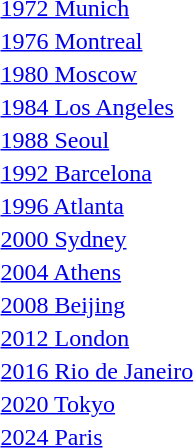<table>
<tr valign="top">
<td rowspan=2><a href='#'>1972 Munich</a><br></td>
<td rowspan=2></td>
<td rowspan=2></td>
<td></td>
</tr>
<tr>
<td></td>
</tr>
<tr valign="top">
<td rowspan=2><a href='#'>1976 Montreal</a><br></td>
<td rowspan=2></td>
<td rowspan=2></td>
<td></td>
</tr>
<tr>
<td></td>
</tr>
<tr valign="top">
<td rowspan=2><a href='#'>1980 Moscow</a><br></td>
<td rowspan=2></td>
<td rowspan=2></td>
<td></td>
</tr>
<tr>
<td></td>
</tr>
<tr valign="top">
<td rowspan=2><a href='#'>1984 Los Angeles</a><br></td>
<td rowspan=2></td>
<td rowspan=2></td>
<td></td>
</tr>
<tr>
<td></td>
</tr>
<tr valign="top">
<td rowspan=2><a href='#'>1988 Seoul</a><br></td>
<td rowspan=2></td>
<td rowspan=2></td>
<td></td>
</tr>
<tr>
<td></td>
</tr>
<tr valign="top">
<td rowspan=2><a href='#'>1992 Barcelona</a><br></td>
<td rowspan=2></td>
<td rowspan=2></td>
<td></td>
</tr>
<tr>
<td></td>
</tr>
<tr valign="top">
<td rowspan=2><a href='#'>1996 Atlanta</a><br></td>
<td rowspan=2></td>
<td rowspan=2></td>
<td></td>
</tr>
<tr>
<td></td>
</tr>
<tr valign="top">
<td rowspan=2><a href='#'>2000 Sydney</a><br></td>
<td rowspan=2></td>
<td rowspan=2></td>
<td></td>
</tr>
<tr>
<td></td>
</tr>
<tr valign="top">
<td rowspan=2><a href='#'>2004 Athens</a><br></td>
<td rowspan=2></td>
<td rowspan=2></td>
<td></td>
</tr>
<tr>
<td></td>
</tr>
<tr valign="top">
<td rowspan=2><a href='#'>2008 Beijing</a><br></td>
<td rowspan=2></td>
<td rowspan=2></td>
<td></td>
</tr>
<tr>
<td></td>
</tr>
<tr valign="top">
<td rowspan=2><a href='#'>2012 London</a><br></td>
<td rowspan=2></td>
<td rowspan=2></td>
<td></td>
</tr>
<tr>
<td></td>
</tr>
<tr valign="top">
<td rowspan=2><a href='#'>2016 Rio de Janeiro</a><br></td>
<td rowspan=2></td>
<td rowspan=2></td>
<td></td>
</tr>
<tr>
<td></td>
</tr>
<tr valign="top">
<td rowspan=2><a href='#'>2020 Tokyo</a><br></td>
<td rowspan=2></td>
<td rowspan=2></td>
<td></td>
</tr>
<tr>
<td></td>
</tr>
<tr valign="top">
<td rowspan=2><a href='#'>2024 Paris</a><br></td>
<td rowspan=2></td>
<td rowspan=2></td>
<td></td>
</tr>
<tr>
<td></td>
</tr>
<tr>
</tr>
</table>
